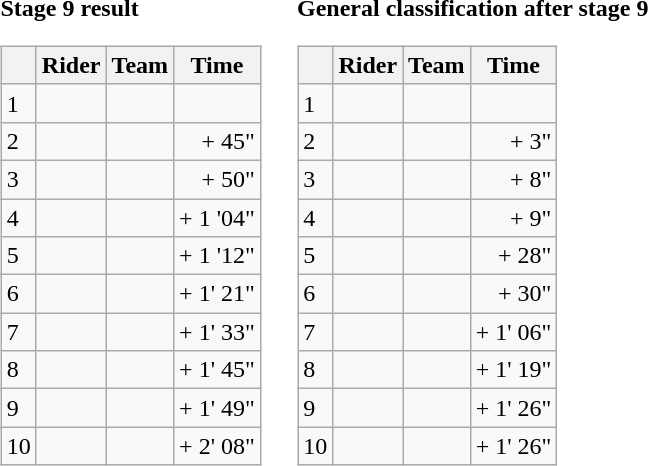<table>
<tr>
<td><strong>Stage 9 result</strong><br><table class="wikitable">
<tr>
<th></th>
<th>Rider</th>
<th>Team</th>
<th>Time</th>
</tr>
<tr>
<td>1</td>
<td></td>
<td></td>
<td align="right"></td>
</tr>
<tr>
<td>2</td>
<td></td>
<td></td>
<td align="right">+ 45"</td>
</tr>
<tr>
<td>3</td>
<td></td>
<td></td>
<td align="right">+ 50"</td>
</tr>
<tr>
<td>4</td>
<td></td>
<td></td>
<td align="right">+ 1 '04"</td>
</tr>
<tr>
<td>5</td>
<td></td>
<td></td>
<td align="right">+ 1 '12"</td>
</tr>
<tr>
<td>6</td>
<td></td>
<td></td>
<td align="right">+ 1' 21"</td>
</tr>
<tr>
<td>7</td>
<td></td>
<td></td>
<td align="right">+ 1' 33"</td>
</tr>
<tr>
<td>8</td>
<td></td>
<td></td>
<td align="right">+ 1' 45"</td>
</tr>
<tr>
<td>9</td>
<td></td>
<td></td>
<td align="right">+ 1' 49"</td>
</tr>
<tr>
<td>10</td>
<td></td>
<td></td>
<td align="right">+ 2' 08"</td>
</tr>
</table>
</td>
<td></td>
<td><strong>General classification after stage 9</strong><br><table class="wikitable">
<tr>
<th></th>
<th>Rider</th>
<th>Team</th>
<th>Time</th>
</tr>
<tr>
<td>1</td>
<td> </td>
<td></td>
<td align="right"></td>
</tr>
<tr>
<td>2</td>
<td></td>
<td></td>
<td align="right">+ 3"</td>
</tr>
<tr>
<td>3</td>
<td> </td>
<td></td>
<td align="right">+ 8"</td>
</tr>
<tr>
<td>4</td>
<td></td>
<td></td>
<td align="right">+ 9"</td>
</tr>
<tr>
<td>5</td>
<td></td>
<td></td>
<td align="right">+ 28"</td>
</tr>
<tr>
<td>6</td>
<td></td>
<td></td>
<td align="right">+ 30"</td>
</tr>
<tr>
<td>7</td>
<td></td>
<td></td>
<td align="right">+ 1' 06"</td>
</tr>
<tr>
<td>8</td>
<td></td>
<td></td>
<td align="right">+ 1' 19"</td>
</tr>
<tr>
<td>9</td>
<td></td>
<td></td>
<td align="right">+ 1' 26"</td>
</tr>
<tr>
<td>10</td>
<td></td>
<td></td>
<td align="right">+ 1' 26"</td>
</tr>
</table>
</td>
</tr>
</table>
